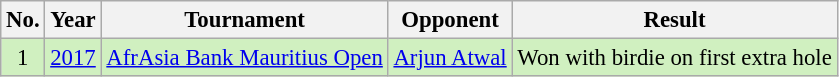<table class="wikitable" style="font-size:95%;">
<tr>
<th>No.</th>
<th>Year</th>
<th>Tournament</th>
<th>Opponent</th>
<th>Result</th>
</tr>
<tr style="background:#D0F0C0;">
<td align=center>1</td>
<td><a href='#'>2017</a></td>
<td><a href='#'>AfrAsia Bank Mauritius Open</a></td>
<td> <a href='#'>Arjun Atwal</a></td>
<td>Won with birdie on first extra hole</td>
</tr>
</table>
